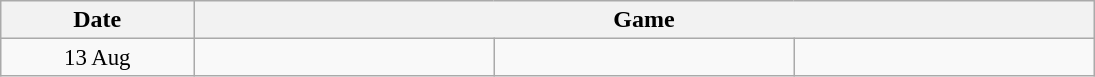<table width=730 class="wikitable">
<tr>
<th width=15%>Date</th>
<th width=70% colspan=3>Game</th>
</tr>
<tr style=font-size:95%>
<td align=center>13 Aug</td>
<td align=center><strong></strong></td>
<td></td>
<td></td>
</tr>
</table>
